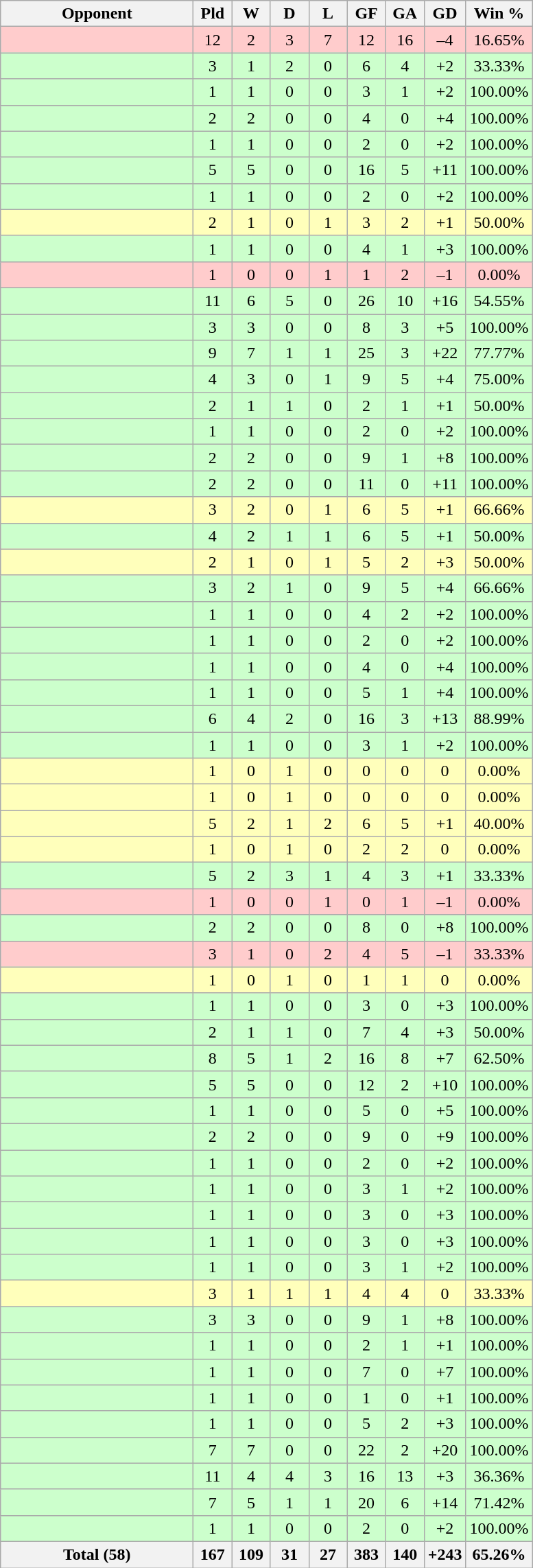<table class="wikitable sortable" style="text-align: center">
<tr>
<th width=180>Opponent<br></th>
<th width=30>Pld<br></th>
<th width=30>W<br></th>
<th width=30>D<br></th>
<th width=30>L<br></th>
<th width=30>GF<br></th>
<th width=30>GA<br></th>
<th width=30>GD<br></th>
<th width=30>Win %<br></th>
</tr>
<tr style="background-color:#fcc">
<td style="text-align:left;"></td>
<td>12</td>
<td>2</td>
<td>3</td>
<td>7</td>
<td>12</td>
<td>16</td>
<td>–4</td>
<td>16.65%</td>
</tr>
<tr style="background-color:#cfc">
<td style="text-align:left;"></td>
<td>3</td>
<td>1</td>
<td>2</td>
<td>0</td>
<td>6</td>
<td>4</td>
<td>+2</td>
<td>33.33%</td>
</tr>
<tr style="background-color:#cfc">
<td style="text-align:left;"></td>
<td>1</td>
<td>1</td>
<td>0</td>
<td>0</td>
<td>3</td>
<td>1</td>
<td>+2</td>
<td>100.00%</td>
</tr>
<tr style="background-color:#cfc">
<td style="text-align:left;"></td>
<td>2</td>
<td>2</td>
<td>0</td>
<td>0</td>
<td>4</td>
<td>0</td>
<td>+4</td>
<td>100.00%</td>
</tr>
<tr style="background-color:#cfc">
<td style="text-align:left;"></td>
<td>1</td>
<td>1</td>
<td>0</td>
<td>0</td>
<td>2</td>
<td>0</td>
<td>+2</td>
<td>100.00%</td>
</tr>
<tr style="background-color:#cfc">
<td style="text-align:left;"></td>
<td>5</td>
<td>5</td>
<td>0</td>
<td>0</td>
<td>16</td>
<td>5</td>
<td>+11</td>
<td>100.00%</td>
</tr>
<tr style="background-color:#cfc">
<td style="text-align:left;"></td>
<td>1</td>
<td>1</td>
<td>0</td>
<td>0</td>
<td>2</td>
<td>0</td>
<td>+2</td>
<td>100.00%</td>
</tr>
<tr style="background-color:#ffffbb">
<td style="text-align:left;"></td>
<td>2</td>
<td>1</td>
<td>0</td>
<td>1</td>
<td>3</td>
<td>2</td>
<td>+1</td>
<td>50.00%</td>
</tr>
<tr style="background-color:#cfc">
<td style="text-align:left;"></td>
<td>1</td>
<td>1</td>
<td>0</td>
<td>0</td>
<td>4</td>
<td>1</td>
<td>+3</td>
<td>100.00%</td>
</tr>
<tr style="background-color:#fcc">
<td style="text-align:left;"></td>
<td>1</td>
<td>0</td>
<td>0</td>
<td>1</td>
<td>1</td>
<td>2</td>
<td>–1</td>
<td>0.00%</td>
</tr>
<tr style="background-color:#cfc">
<td style="text-align:left;"></td>
<td>11</td>
<td>6</td>
<td>5</td>
<td>0</td>
<td>26</td>
<td>10</td>
<td>+16</td>
<td>54.55%</td>
</tr>
<tr style="background-color:#cfc">
<td style="text-align:left;"></td>
<td>3</td>
<td>3</td>
<td>0</td>
<td>0</td>
<td>8</td>
<td>3</td>
<td>+5</td>
<td>100.00%</td>
</tr>
<tr style="background-color:#cfc">
<td style="text-align:left;"></td>
<td>9</td>
<td>7</td>
<td>1</td>
<td>1</td>
<td>25</td>
<td>3</td>
<td>+22</td>
<td>77.77%</td>
</tr>
<tr style="background-color:#cfc">
<td style="text-align:left;"></td>
<td>4</td>
<td>3</td>
<td>0</td>
<td>1</td>
<td>9</td>
<td>5</td>
<td>+4</td>
<td>75.00%</td>
</tr>
<tr style="background-color:#cfc">
<td style="text-align:left;"></td>
<td>2</td>
<td>1</td>
<td>1</td>
<td>0</td>
<td>2</td>
<td>1</td>
<td>+1</td>
<td>50.00%</td>
</tr>
<tr style="background-color:#cfc">
<td style="text-align:left;"></td>
<td>1</td>
<td>1</td>
<td>0</td>
<td>0</td>
<td>2</td>
<td>0</td>
<td>+2</td>
<td>100.00%</td>
</tr>
<tr style="background-color:#cfc">
<td style="text-align:left;"></td>
<td>2</td>
<td>2</td>
<td>0</td>
<td>0</td>
<td>9</td>
<td>1</td>
<td>+8</td>
<td>100.00%</td>
</tr>
<tr style="background-color:#cfc">
<td style="text-align:left;"></td>
<td>2</td>
<td>2</td>
<td>0</td>
<td>0</td>
<td>11</td>
<td>0</td>
<td>+11</td>
<td>100.00%</td>
</tr>
<tr style="background-color:#ffffbb">
<td style="text-align:left;"></td>
<td>3</td>
<td>2</td>
<td>0</td>
<td>1</td>
<td>6</td>
<td>5</td>
<td>+1</td>
<td>66.66%</td>
</tr>
<tr style="background-color:#cfc">
<td style="text-align:left;"></td>
<td>4</td>
<td>2</td>
<td>1</td>
<td>1</td>
<td>6</td>
<td>5</td>
<td>+1</td>
<td>50.00%</td>
</tr>
<tr style="background-color:#ffffbb">
<td style="text-align:left;"></td>
<td>2</td>
<td>1</td>
<td>0</td>
<td>1</td>
<td>5</td>
<td>2</td>
<td>+3</td>
<td>50.00%</td>
</tr>
<tr style="background-color:#cfc">
<td style="text-align:left;"></td>
<td>3</td>
<td>2</td>
<td>1</td>
<td>0</td>
<td>9</td>
<td>5</td>
<td>+4</td>
<td>66.66%</td>
</tr>
<tr style="background-color:#cfc">
<td style="text-align:left;"></td>
<td>1</td>
<td>1</td>
<td>0</td>
<td>0</td>
<td>4</td>
<td>2</td>
<td>+2</td>
<td>100.00%</td>
</tr>
<tr style="background-color:#cfc">
<td style="text-align:left;"></td>
<td>1</td>
<td>1</td>
<td>0</td>
<td>0</td>
<td>2</td>
<td>0</td>
<td>+2</td>
<td>100.00%</td>
</tr>
<tr style="background-color:#cfc">
<td style="text-align:left;"></td>
<td>1</td>
<td>1</td>
<td>0</td>
<td>0</td>
<td>4</td>
<td>0</td>
<td>+4</td>
<td>100.00%</td>
</tr>
<tr style="background-color:#cfc">
<td style="text-align:left;"></td>
<td>1</td>
<td>1</td>
<td>0</td>
<td>0</td>
<td>5</td>
<td>1</td>
<td>+4</td>
<td>100.00%</td>
</tr>
<tr style="background-color:#cfc">
<td style="text-align:left;"></td>
<td>6</td>
<td>4</td>
<td>2</td>
<td>0</td>
<td>16</td>
<td>3</td>
<td>+13</td>
<td>88.99%</td>
</tr>
<tr style="background-color:#cfc">
<td style="text-align:left;"></td>
<td>1</td>
<td>1</td>
<td>0</td>
<td>0</td>
<td>3</td>
<td>1</td>
<td>+2</td>
<td>100.00%</td>
</tr>
<tr style="background-color:#ffffbb">
<td style="text-align:left;"></td>
<td>1</td>
<td>0</td>
<td>1</td>
<td>0</td>
<td>0</td>
<td>0</td>
<td>0</td>
<td>0.00%</td>
</tr>
<tr style="background-color:#ffffbb">
<td style="text-align:left;"></td>
<td>1</td>
<td>0</td>
<td>1</td>
<td>0</td>
<td>0</td>
<td>0</td>
<td>0</td>
<td>0.00%</td>
</tr>
<tr style="background-color:#ffffbb">
<td style="text-align:left;"></td>
<td>5</td>
<td>2</td>
<td>1</td>
<td>2</td>
<td>6</td>
<td>5</td>
<td>+1</td>
<td>40.00%</td>
</tr>
<tr style="background-color:#ffffbb">
<td style="text-align:left;"></td>
<td>1</td>
<td>0</td>
<td>1</td>
<td>0</td>
<td>2</td>
<td>2</td>
<td>0</td>
<td>0.00%</td>
</tr>
<tr style="background-color:#cfc">
<td style="text-align:left;"></td>
<td>5</td>
<td>2</td>
<td>3</td>
<td>1</td>
<td>4</td>
<td>3</td>
<td>+1</td>
<td>33.33%</td>
</tr>
<tr style="background-color:#fcc">
<td style="text-align:left;"></td>
<td>1</td>
<td>0</td>
<td>0</td>
<td>1</td>
<td>0</td>
<td>1</td>
<td>–1</td>
<td>0.00%</td>
</tr>
<tr style="background-color:#cfc">
<td style="text-align:left;"></td>
<td>2</td>
<td>2</td>
<td>0</td>
<td>0</td>
<td>8</td>
<td>0</td>
<td>+8</td>
<td>100.00%</td>
</tr>
<tr style="background-color:#fcc">
<td style="text-align:left;"></td>
<td>3</td>
<td>1</td>
<td>0</td>
<td>2</td>
<td>4</td>
<td>5</td>
<td>–1</td>
<td>33.33%</td>
</tr>
<tr style="background-color:#ffffbb">
<td style="text-align:left;"></td>
<td>1</td>
<td>0</td>
<td>1</td>
<td>0</td>
<td>1</td>
<td>1</td>
<td>0</td>
<td>0.00%</td>
</tr>
<tr style="background-color:#cfc">
<td style="text-align:left;"></td>
<td>1</td>
<td>1</td>
<td>0</td>
<td>0</td>
<td>3</td>
<td>0</td>
<td>+3</td>
<td>100.00%</td>
</tr>
<tr style="background-color:#cfc">
<td style="text-align:left;"></td>
<td>2</td>
<td>1</td>
<td>1</td>
<td>0</td>
<td>7</td>
<td>4</td>
<td>+3</td>
<td>50.00%</td>
</tr>
<tr style="background-color:#cfc">
<td style="text-align:left;"></td>
<td>8</td>
<td>5</td>
<td>1</td>
<td>2</td>
<td>16</td>
<td>8</td>
<td>+7</td>
<td>62.50%</td>
</tr>
<tr style="background-color:#cfc">
<td style="text-align:left;"></td>
<td>5</td>
<td>5</td>
<td>0</td>
<td>0</td>
<td>12</td>
<td>2</td>
<td>+10</td>
<td>100.00%</td>
</tr>
<tr style="background-color:#cfc">
<td style="text-align:left;"></td>
<td>1</td>
<td>1</td>
<td>0</td>
<td>0</td>
<td>5</td>
<td>0</td>
<td>+5</td>
<td>100.00%</td>
</tr>
<tr style="background-color:#cfc">
<td style="text-align:left;"></td>
<td>2</td>
<td>2</td>
<td>0</td>
<td>0</td>
<td>9</td>
<td>0</td>
<td>+9</td>
<td>100.00%</td>
</tr>
<tr style="background-color:#cfc">
<td style="text-align:left;"></td>
<td>1</td>
<td>1</td>
<td>0</td>
<td>0</td>
<td>2</td>
<td>0</td>
<td>+2</td>
<td>100.00%</td>
</tr>
<tr style="background-color:#cfc">
<td style="text-align:left;"></td>
<td>1</td>
<td>1</td>
<td>0</td>
<td>0</td>
<td>3</td>
<td>1</td>
<td>+2</td>
<td>100.00%</td>
</tr>
<tr style="background-color:#cfc">
<td style="text-align:left;"></td>
<td>1</td>
<td>1</td>
<td>0</td>
<td>0</td>
<td>3</td>
<td>0</td>
<td>+3</td>
<td>100.00%</td>
</tr>
<tr style="background-color:#cfc">
<td style="text-align:left;"></td>
<td>1</td>
<td>1</td>
<td>0</td>
<td>0</td>
<td>3</td>
<td>0</td>
<td>+3</td>
<td>100.00%</td>
</tr>
<tr style="background-color:#cfc">
<td style="text-align:left;"></td>
<td>1</td>
<td>1</td>
<td>0</td>
<td>0</td>
<td>3</td>
<td>1</td>
<td>+2</td>
<td>100.00%</td>
</tr>
<tr style="background-color:#ffffbb">
<td style="text-align:left;"></td>
<td>3</td>
<td>1</td>
<td>1</td>
<td>1</td>
<td>4</td>
<td>4</td>
<td>0</td>
<td>33.33%</td>
</tr>
<tr style="background-color:#cfc">
<td style="text-align:left;"></td>
<td>3</td>
<td>3</td>
<td>0</td>
<td>0</td>
<td>9</td>
<td>1</td>
<td>+8</td>
<td>100.00%</td>
</tr>
<tr style="background-color:#cfc">
<td style="text-align:left;"></td>
<td>1</td>
<td>1</td>
<td>0</td>
<td>0</td>
<td>2</td>
<td>1</td>
<td>+1</td>
<td>100.00%</td>
</tr>
<tr style="background-color:#cfc">
<td style="text-align:left;"></td>
<td>1</td>
<td>1</td>
<td>0</td>
<td>0</td>
<td>7</td>
<td>0</td>
<td>+7</td>
<td>100.00%</td>
</tr>
<tr style="background-color:#cfc">
<td style="text-align:left;"></td>
<td>1</td>
<td>1</td>
<td>0</td>
<td>0</td>
<td>1</td>
<td>0</td>
<td>+1</td>
<td>100.00%</td>
</tr>
<tr style="background-color:#cfc">
<td style="text-align:left;"></td>
<td>1</td>
<td>1</td>
<td>0</td>
<td>0</td>
<td>5</td>
<td>2</td>
<td>+3</td>
<td>100.00%</td>
</tr>
<tr style="background-color:#cfc">
<td style="text-align:left;"></td>
<td>7</td>
<td>7</td>
<td>0</td>
<td>0</td>
<td>22</td>
<td>2</td>
<td>+20</td>
<td>100.00%</td>
</tr>
<tr style="background-color:#cfc">
<td style="text-align:left;"></td>
<td>11</td>
<td>4</td>
<td>4</td>
<td>3</td>
<td>16</td>
<td>13</td>
<td>+3</td>
<td>36.36%</td>
</tr>
<tr style="background-color:#cfc">
<td style="text-align:left;"></td>
<td>7</td>
<td>5</td>
<td>1</td>
<td>1</td>
<td>20</td>
<td>6</td>
<td>+14</td>
<td>71.42%</td>
</tr>
<tr style="background-color:#cfc">
<td style="text-align:left;"></td>
<td>1</td>
<td>1</td>
<td>0</td>
<td>0</td>
<td>2</td>
<td>0</td>
<td>+2</td>
<td>100.00%</td>
</tr>
<tr>
<th>Total (58)</th>
<th>167</th>
<th>109</th>
<th>31</th>
<th>27</th>
<th>383</th>
<th>140</th>
<th>+243</th>
<th>65.26%</th>
</tr>
</table>
